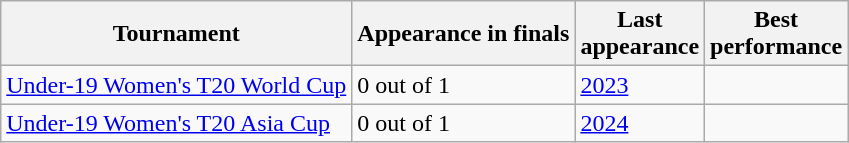<table class="wikitable sortable" style="text-align:left;">
<tr>
<th>Tournament</th>
<th data-sort-type="number">Appearance in finals</th>
<th>Last<br>appearance</th>
<th>Best<br>performance</th>
</tr>
<tr>
<td><a href='#'>Under-19 Women's T20 World Cup</a></td>
<td>0 out of 1</td>
<td><a href='#'>2023</a></td>
<td></td>
</tr>
<tr>
<td><a href='#'>Under-19 Women's T20 Asia Cup</a></td>
<td>0 out of 1</td>
<td><a href='#'>2024</a></td>
<td></td>
</tr>
</table>
